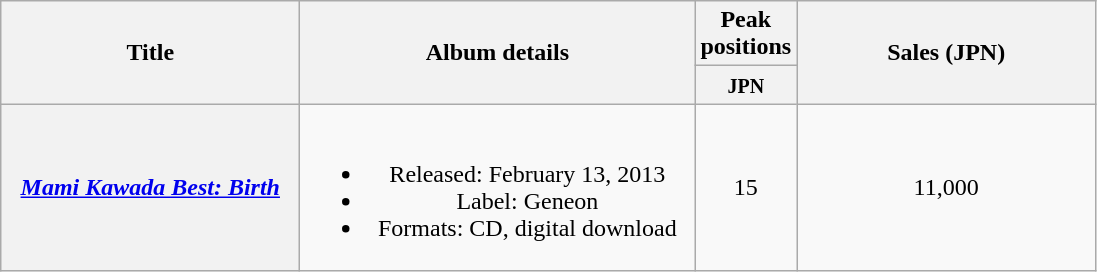<table class="wikitable plainrowheaders" style="text-align:center;">
<tr>
<th style="width:12em;" rowspan="2">Title</th>
<th style="width:16em;" rowspan="2">Album details</th>
<th colspan="1">Peak positions</th>
<th style="width:12em;" rowspan="2">Sales (JPN)</th>
</tr>
<tr>
<th style="width:2.5em;"><small>JPN</small><br></th>
</tr>
<tr>
<th scope="row"><em><a href='#'>Mami Kawada Best: Birth</a></em></th>
<td><br><ul><li>Released: February 13, 2013 </li><li>Label: Geneon</li><li>Formats: CD, digital download</li></ul></td>
<td>15</td>
<td>11,000</td>
</tr>
</table>
